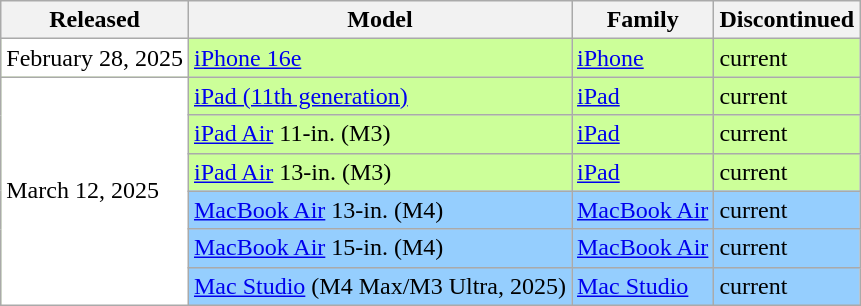<table class="wikitable">
<tr>
<th>Released</th>
<th>Model</th>
<th>Family</th>
<th>Discontinued</th>
</tr>
<tr bgcolor=#CCFF99>
<td bgcolor="#FFF">February 28, 2025</td>
<td><a href='#'>iPhone 16e</a></td>
<td><a href='#'>iPhone</a></td>
<td>current</td>
</tr>
<tr bgcolor=#CCFF99>
<td rowspan="6" bgcolor="#FFF">March 12, 2025</td>
<td><a href='#'>iPad (11th generation)</a></td>
<td><a href='#'>iPad</a></td>
<td>current</td>
</tr>
<tr bgcolor=#CCFF99>
<td><a href='#'>iPad Air</a> 11-in. (M3)</td>
<td><a href='#'>iPad</a></td>
<td>current</td>
</tr>
<tr bgcolor=#CCFF99>
<td><a href='#'>iPad Air</a> 13-in. (M3)</td>
<td><a href='#'>iPad</a></td>
<td>current</td>
</tr>
<tr bgcolor=#95CEFE>
<td><a href='#'>MacBook Air</a> 13-in. (M4)</td>
<td><a href='#'>MacBook Air</a></td>
<td>current</td>
</tr>
<tr bgcolor=#95CEFE>
<td><a href='#'>MacBook Air</a> 15-in. (M4)</td>
<td><a href='#'>MacBook Air</a></td>
<td>current</td>
</tr>
<tr bgcolor=#95CEFE>
<td><a href='#'>Mac Studio</a> (M4 Max/M3 Ultra, 2025)</td>
<td><a href='#'>Mac Studio</a></td>
<td>current</td>
</tr>
</table>
